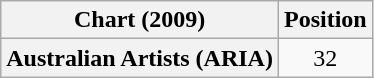<table class="wikitable sortable plainrowheaders" style="text-align:center">
<tr>
<th scope="col">Chart (2009)</th>
<th scope="col">Position</th>
</tr>
<tr>
<th scope="row">Australian Artists (ARIA)</th>
<td>32</td>
</tr>
</table>
